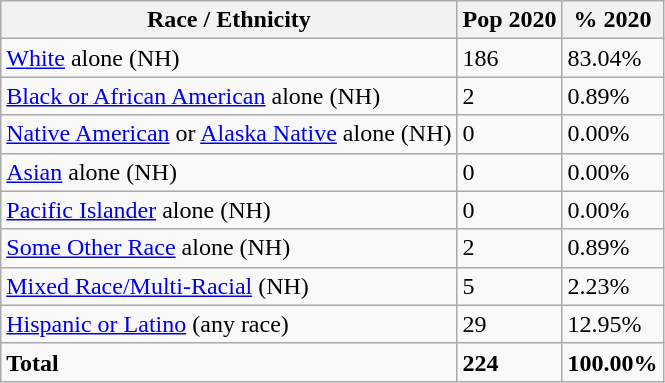<table class="wikitable">
<tr>
<th>Race / Ethnicity</th>
<th>Pop 2020</th>
<th>% 2020</th>
</tr>
<tr>
<td><a href='#'>White</a> alone (NH)</td>
<td>186</td>
<td>83.04%</td>
</tr>
<tr>
<td><a href='#'>Black or African American</a> alone (NH)</td>
<td>2</td>
<td>0.89%</td>
</tr>
<tr>
<td><a href='#'>Native American</a> or <a href='#'>Alaska Native</a> alone (NH)</td>
<td>0</td>
<td>0.00%</td>
</tr>
<tr>
<td><a href='#'>Asian</a> alone (NH)</td>
<td>0</td>
<td>0.00%</td>
</tr>
<tr>
<td><a href='#'>Pacific Islander</a> alone (NH)</td>
<td>0</td>
<td>0.00%</td>
</tr>
<tr>
<td><a href='#'>Some Other Race</a> alone (NH)</td>
<td>2</td>
<td>0.89%</td>
</tr>
<tr>
<td><a href='#'>Mixed Race/Multi-Racial</a> (NH)</td>
<td>5</td>
<td>2.23%</td>
</tr>
<tr>
<td><a href='#'>Hispanic or Latino</a> (any race)</td>
<td>29</td>
<td>12.95%</td>
</tr>
<tr>
<td><strong>Total</strong></td>
<td><strong>224</strong></td>
<td><strong>100.00%</strong></td>
</tr>
</table>
